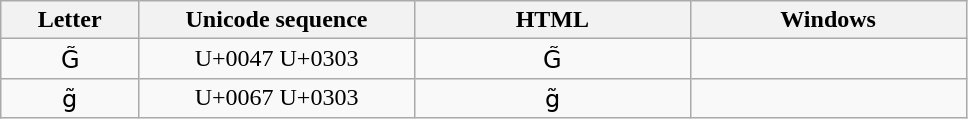<table class="wikitable" style="text-align: center">
<tr>
<th width="10%">Letter</th>
<th width="20%">Unicode sequence</th>
<th width="20%">HTML</th>
<th width="20%">Windows</th>
</tr>
<tr>
<td>G̃</td>
<td>U+0047 U+0303</td>
<td>G&#x303;</td>
<td> </td>
</tr>
<tr>
<td>g̃</td>
<td>U+0067 U+0303</td>
<td>g&#x303;</td>
<td> </td>
</tr>
</table>
